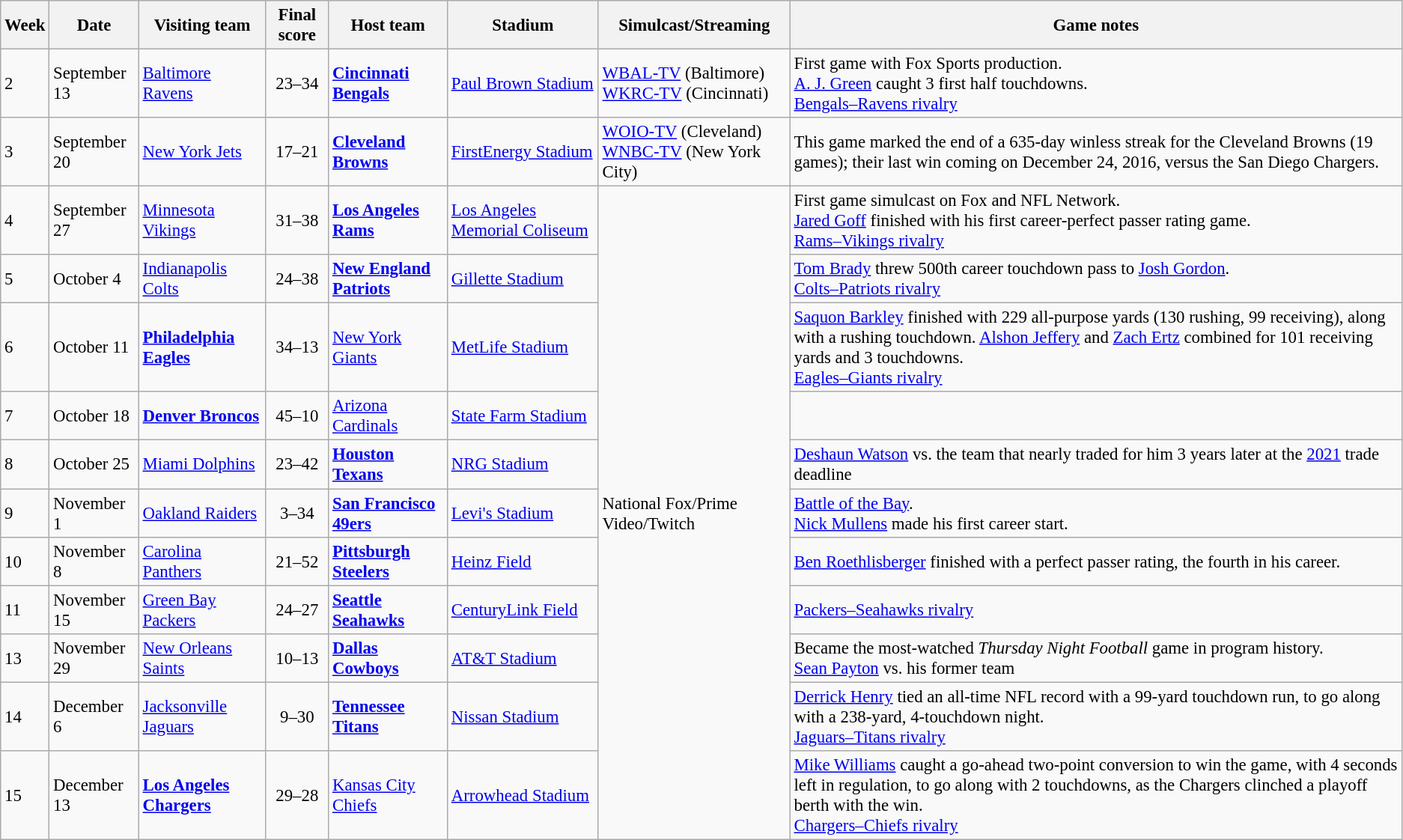<table class="wikitable" style="font-size: 95%;">
<tr>
<th>Week</th>
<th>Date</th>
<th>Visiting team</th>
<th>Final score</th>
<th>Host team</th>
<th>Stadium</th>
<th>Simulcast/Streaming</th>
<th>Game notes</th>
</tr>
<tr>
<td>2</td>
<td>September 13</td>
<td><a href='#'>Baltimore Ravens</a></td>
<td align="center">23–34</td>
<td><strong><a href='#'>Cincinnati Bengals</a></strong></td>
<td><a href='#'>Paul Brown Stadium</a></td>
<td><a href='#'>WBAL-TV</a> (Baltimore)<br><a href='#'>WKRC-TV</a> (Cincinnati)</td>
<td>First game with Fox Sports production.<br><a href='#'>A. J. Green</a> caught 3 first half touchdowns.<br><a href='#'>Bengals–Ravens rivalry</a></td>
</tr>
<tr>
<td>3</td>
<td>September 20</td>
<td><a href='#'>New York Jets</a></td>
<td align="center">17–21</td>
<td><strong><a href='#'>Cleveland Browns</a></strong></td>
<td><a href='#'>FirstEnergy Stadium</a></td>
<td><a href='#'>WOIO-TV</a> (Cleveland)<br><a href='#'>WNBC-TV</a> (New York City)</td>
<td>This game marked the end of a 635-day winless streak for the Cleveland Browns (19 games); their last win coming on December 24, 2016, versus the San Diego Chargers.</td>
</tr>
<tr>
<td>4</td>
<td>September 27</td>
<td><a href='#'>Minnesota Vikings</a></td>
<td align="center">31–38</td>
<td><strong><a href='#'>Los Angeles Rams</a></strong></td>
<td><a href='#'>Los Angeles Memorial Coliseum</a></td>
<td rowspan=11>National Fox/Prime Video/Twitch</td>
<td>First game simulcast on Fox and NFL Network.<br><a href='#'>Jared Goff</a> finished with his first career-perfect passer rating game.<br><a href='#'>Rams–Vikings rivalry</a></td>
</tr>
<tr>
<td>5</td>
<td>October 4</td>
<td><a href='#'>Indianapolis Colts</a></td>
<td align="center">24–38</td>
<td><strong><a href='#'>New England Patriots</a></strong></td>
<td><a href='#'>Gillette Stadium</a></td>
<td><a href='#'>Tom Brady</a> threw 500th career touchdown pass to <a href='#'>Josh Gordon</a>.<br><a href='#'>Colts–Patriots rivalry</a></td>
</tr>
<tr>
<td>6</td>
<td>October 11</td>
<td><strong><a href='#'>Philadelphia Eagles</a></strong></td>
<td align="center">34–13</td>
<td><a href='#'>New York Giants</a></td>
<td><a href='#'>MetLife Stadium</a></td>
<td><a href='#'>Saquon Barkley</a> finished with 229 all-purpose yards (130 rushing, 99 receiving), along with a rushing touchdown. <a href='#'>Alshon Jeffery</a> and <a href='#'>Zach Ertz</a> combined for 101 receiving yards and 3 touchdowns.<br><a href='#'>Eagles–Giants rivalry</a></td>
</tr>
<tr>
<td>7</td>
<td>October 18</td>
<td><strong><a href='#'>Denver Broncos</a></strong></td>
<td align="center">45–10</td>
<td><a href='#'>Arizona Cardinals</a></td>
<td><a href='#'>State Farm Stadium</a></td>
<td></td>
</tr>
<tr>
<td>8</td>
<td>October 25</td>
<td><a href='#'>Miami Dolphins</a></td>
<td align="center">23–42</td>
<td><strong><a href='#'>Houston Texans</a></strong></td>
<td><a href='#'>NRG Stadium</a></td>
<td><a href='#'>Deshaun Watson</a> vs. the team that nearly traded for him 3 years later at the <a href='#'>2021</a> trade deadline</td>
</tr>
<tr>
<td>9</td>
<td>November 1</td>
<td><a href='#'>Oakland Raiders</a></td>
<td align="center">3–34</td>
<td><strong><a href='#'>San Francisco 49ers</a></strong></td>
<td><a href='#'>Levi's Stadium</a></td>
<td><a href='#'>Battle of the Bay</a>.<br><a href='#'>Nick Mullens</a> made his first career start.</td>
</tr>
<tr>
<td>10</td>
<td>November 8</td>
<td><a href='#'>Carolina Panthers</a></td>
<td align="center">21–52</td>
<td><strong><a href='#'>Pittsburgh Steelers</a></strong></td>
<td><a href='#'>Heinz Field</a></td>
<td><a href='#'>Ben Roethlisberger</a> finished with a perfect passer rating, the fourth in his career.</td>
</tr>
<tr>
<td>11</td>
<td>November 15</td>
<td><a href='#'>Green Bay Packers</a></td>
<td align="center">24–27</td>
<td><strong><a href='#'>Seattle Seahawks</a></strong></td>
<td><a href='#'>CenturyLink Field</a></td>
<td><a href='#'>Packers–Seahawks rivalry</a></td>
</tr>
<tr>
<td>13</td>
<td>November 29</td>
<td><a href='#'>New Orleans Saints</a></td>
<td align="center">10–13</td>
<td><strong><a href='#'>Dallas Cowboys</a></strong></td>
<td><a href='#'>AT&T Stadium</a></td>
<td>Became the most-watched <em>Thursday Night Football</em> game in program history.<br><a href='#'>Sean Payton</a> vs. his former team</td>
</tr>
<tr>
<td>14</td>
<td>December 6</td>
<td><a href='#'>Jacksonville Jaguars</a></td>
<td align="center">9–30</td>
<td><strong><a href='#'>Tennessee Titans</a></strong></td>
<td><a href='#'>Nissan Stadium</a></td>
<td><a href='#'>Derrick Henry</a> tied an all-time NFL record with a 99-yard touchdown run, to go along with a 238-yard, 4-touchdown night.<br><a href='#'>Jaguars–Titans rivalry</a></td>
</tr>
<tr>
<td>15</td>
<td>December 13</td>
<td><strong><a href='#'>Los Angeles Chargers</a></strong></td>
<td align="center">29–28</td>
<td><a href='#'>Kansas City Chiefs</a></td>
<td><a href='#'>Arrowhead Stadium</a></td>
<td><a href='#'>Mike Williams</a> caught a go-ahead two-point conversion to win the game, with 4 seconds left in regulation, to go along with 2 touchdowns, as the Chargers clinched a playoff berth with the win.<br><a href='#'>Chargers–Chiefs rivalry</a></td>
</tr>
</table>
